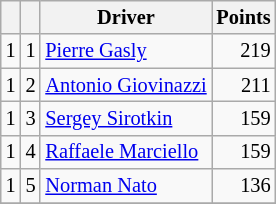<table class="wikitable" style="font-size: 85%;">
<tr>
<th></th>
<th></th>
<th>Driver</th>
<th>Points</th>
</tr>
<tr>
<td align="left"> 1</td>
<td align="center">1</td>
<td> <a href='#'>Pierre Gasly</a></td>
<td align="right">219</td>
</tr>
<tr>
<td align="left"> 1</td>
<td align="center">2</td>
<td> <a href='#'>Antonio Giovinazzi</a></td>
<td align="right">211</td>
</tr>
<tr>
<td align="left"> 1</td>
<td align="center">3</td>
<td> <a href='#'>Sergey Sirotkin</a></td>
<td align="right">159</td>
</tr>
<tr>
<td align="left"> 1</td>
<td align="center">4</td>
<td> <a href='#'>Raffaele Marciello</a></td>
<td align="right">159</td>
</tr>
<tr>
<td align="left"> 1</td>
<td align="center">5</td>
<td> <a href='#'>Norman Nato</a></td>
<td align="right">136</td>
</tr>
<tr>
</tr>
</table>
